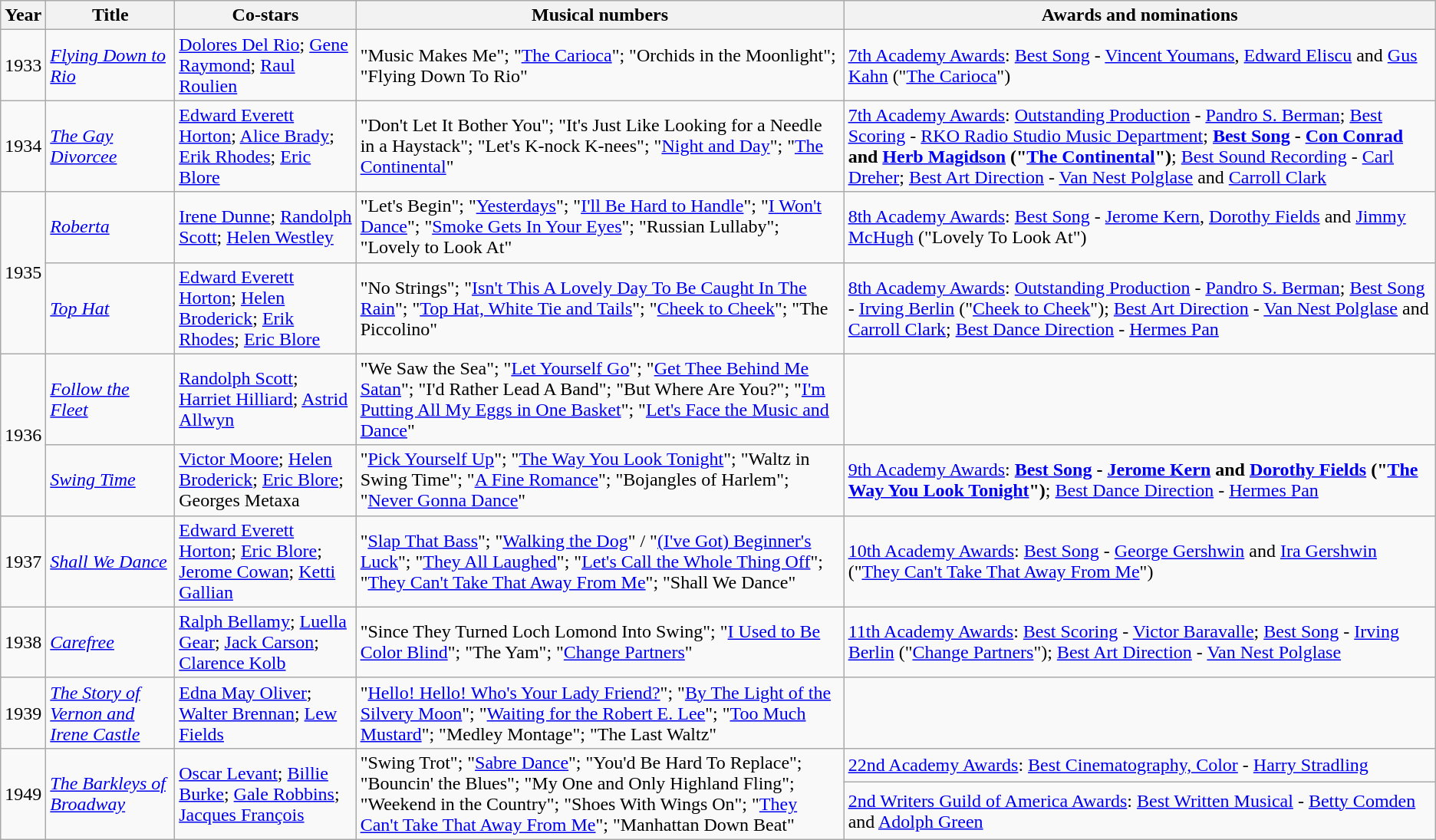<table class="wikitable sortable">
<tr>
<th>Year</th>
<th>Title</th>
<th>Co-stars</th>
<th>Musical numbers</th>
<th>Awards and nominations</th>
</tr>
<tr>
<td>1933</td>
<td><em><a href='#'>Flying Down to Rio</a></em></td>
<td><a href='#'>Dolores Del Rio</a>; <a href='#'>Gene Raymond</a>; <a href='#'>Raul Roulien</a></td>
<td>"Music Makes Me"; "<a href='#'>The Carioca</a>"; "Orchids in the Moonlight"; "Flying Down To Rio"</td>
<td><a href='#'>7th Academy Awards</a>: <a href='#'>Best Song</a> - <a href='#'>Vincent Youmans</a>, <a href='#'>Edward Eliscu</a> and <a href='#'>Gus Kahn</a> ("<a href='#'>The Carioca</a>")</td>
</tr>
<tr>
<td>1934</td>
<td><em><a href='#'>The Gay Divorcee</a></em></td>
<td><a href='#'>Edward Everett Horton</a>; <a href='#'>Alice Brady</a>; <a href='#'>Erik Rhodes</a>; <a href='#'>Eric Blore</a></td>
<td>"Don't Let It Bother You"; "It's Just Like Looking for a Needle in a Haystack"; "Let's K-nock K-nees"; "<a href='#'>Night and Day</a>"; "<a href='#'>The Continental</a>"</td>
<td><a href='#'>7th Academy Awards</a>: <a href='#'>Outstanding Production</a> - <a href='#'>Pandro S. Berman</a>; <a href='#'>Best Scoring</a> - <a href='#'>RKO Radio Studio Music Department</a>; <strong><a href='#'>Best Song</a> - <a href='#'>Con Conrad</a> and <a href='#'>Herb Magidson</a> ("<a href='#'>The Continental</a>")</strong>; <a href='#'>Best Sound Recording</a> - <a href='#'>Carl Dreher</a>; <a href='#'>Best Art Direction</a> - <a href='#'>Van Nest Polglase</a> and <a href='#'>Carroll Clark</a></td>
</tr>
<tr>
<td rowspan=2>1935</td>
<td><em><a href='#'>Roberta</a></em></td>
<td><a href='#'>Irene Dunne</a>; <a href='#'>Randolph Scott</a>; <a href='#'>Helen Westley</a></td>
<td>"Let's Begin"; "<a href='#'>Yesterdays</a>"; "<a href='#'>I'll Be Hard to Handle</a>"; "<a href='#'>I Won't Dance</a>"; "<a href='#'>Smoke Gets In Your Eyes</a>"; "Russian Lullaby"; "Lovely to Look At"</td>
<td><a href='#'>8th Academy Awards</a>: <a href='#'>Best Song</a> - <a href='#'>Jerome Kern</a>, <a href='#'>Dorothy Fields</a> and <a href='#'>Jimmy McHugh</a> ("Lovely To Look At")</td>
</tr>
<tr>
<td><em><a href='#'>Top Hat</a></em></td>
<td><a href='#'>Edward Everett Horton</a>; <a href='#'>Helen Broderick</a>; <a href='#'>Erik Rhodes</a>; <a href='#'>Eric Blore</a></td>
<td>"No Strings"; "<a href='#'>Isn't This A Lovely Day To Be Caught In The Rain</a>"; "<a href='#'>Top Hat, White Tie and Tails</a>"; "<a href='#'>Cheek to Cheek</a>"; "The Piccolino"</td>
<td><a href='#'>8th Academy Awards</a>: <a href='#'>Outstanding Production</a> - <a href='#'>Pandro S. Berman</a>; <a href='#'>Best Song</a> - <a href='#'>Irving Berlin</a> ("<a href='#'>Cheek to Cheek</a>"); <a href='#'>Best Art Direction</a> - <a href='#'>Van Nest Polglase</a> and <a href='#'>Carroll Clark</a>; <a href='#'>Best Dance Direction</a> - <a href='#'>Hermes Pan</a></td>
</tr>
<tr>
<td rowspan=2>1936</td>
<td><em><a href='#'>Follow the Fleet</a></em></td>
<td><a href='#'>Randolph Scott</a>; <a href='#'>Harriet Hilliard</a>; <a href='#'>Astrid Allwyn</a></td>
<td>"We Saw the Sea"; "<a href='#'>Let Yourself Go</a>"; "<a href='#'>Get Thee Behind Me Satan</a>"; "I'd Rather Lead A Band"; "But Where Are You?"; "<a href='#'>I'm Putting All My Eggs in One Basket</a>"; "<a href='#'>Let's Face the Music and Dance</a>"</td>
<td></td>
</tr>
<tr>
<td><em><a href='#'>Swing Time</a></em></td>
<td><a href='#'>Victor Moore</a>; <a href='#'>Helen Broderick</a>; <a href='#'>Eric Blore</a>; Georges Metaxa</td>
<td>"<a href='#'>Pick Yourself Up</a>"; "<a href='#'>The Way You Look Tonight</a>"; "Waltz in Swing Time"; "<a href='#'>A Fine Romance</a>"; "Bojangles of Harlem"; "<a href='#'>Never Gonna Dance</a>"</td>
<td><a href='#'>9th Academy Awards</a>: <strong><a href='#'>Best Song</a> - <a href='#'>Jerome Kern</a> and <a href='#'>Dorothy Fields</a> ("<a href='#'>The Way You Look Tonight</a>")</strong>; <a href='#'>Best Dance Direction</a> - <a href='#'>Hermes Pan</a></td>
</tr>
<tr>
<td>1937</td>
<td><em><a href='#'>Shall We Dance</a></em></td>
<td><a href='#'>Edward Everett Horton</a>; <a href='#'>Eric Blore</a>; <a href='#'>Jerome Cowan</a>; <a href='#'>Ketti Gallian</a></td>
<td>"<a href='#'>Slap That Bass</a>"; "<a href='#'>Walking the Dog</a>" / "<a href='#'>(I've Got) Beginner's Luck</a>"; "<a href='#'>They All Laughed</a>"; "<a href='#'>Let's Call the Whole Thing Off</a>"; "<a href='#'>They Can't Take That Away From Me</a>"; "Shall We Dance"</td>
<td><a href='#'>10th Academy Awards</a>: <a href='#'>Best Song</a> - <a href='#'>George Gershwin</a> and <a href='#'>Ira Gershwin</a> ("<a href='#'>They Can't Take That Away From Me</a>")</td>
</tr>
<tr>
<td>1938</td>
<td><em><a href='#'>Carefree</a></em></td>
<td><a href='#'>Ralph Bellamy</a>; <a href='#'>Luella Gear</a>; <a href='#'>Jack Carson</a>; <a href='#'>Clarence Kolb</a></td>
<td>"Since They Turned Loch Lomond Into Swing"; "<a href='#'>I Used to Be Color Blind</a>"; "The Yam"; "<a href='#'>Change Partners</a>"</td>
<td><a href='#'>11th Academy Awards</a>: <a href='#'>Best Scoring</a> - <a href='#'>Victor Baravalle</a>; <a href='#'>Best Song</a> - <a href='#'>Irving Berlin</a> ("<a href='#'>Change Partners</a>"); <a href='#'>Best Art Direction</a> - <a href='#'>Van Nest Polglase</a></td>
</tr>
<tr>
<td>1939</td>
<td><em><a href='#'>The Story of Vernon and Irene Castle</a></em></td>
<td><a href='#'>Edna May Oliver</a>; <a href='#'>Walter Brennan</a>; <a href='#'>Lew Fields</a></td>
<td>"<a href='#'>Hello! Hello! Who's Your Lady Friend?</a>"; "<a href='#'>By The Light of the Silvery Moon</a>"; "<a href='#'>Waiting for the Robert E. Lee</a>"; "<a href='#'>Too Much Mustard</a>"; "Medley Montage"; "The Last Waltz"</td>
<td></td>
</tr>
<tr>
<td rowspan="2">1949</td>
<td rowspan="2"><em><a href='#'>The Barkleys of Broadway</a></em></td>
<td rowspan=2><a href='#'>Oscar Levant</a>; <a href='#'>Billie Burke</a>; <a href='#'>Gale Robbins</a>; <a href='#'>Jacques François</a></td>
<td rowspan=2>"Swing Trot"; "<a href='#'>Sabre Dance</a>"; "You'd Be Hard To Replace"; "Bouncin' the Blues"; "My One and Only Highland Fling"; "Weekend in the Country"; "Shoes With Wings On"; "<a href='#'>They Can't Take That Away From Me</a>"; "Manhattan Down Beat"</td>
<td><a href='#'>22nd Academy Awards</a>: <a href='#'>Best Cinematography, Color</a> - <a href='#'>Harry Stradling</a></td>
</tr>
<tr>
<td><a href='#'>2nd Writers Guild of America Awards</a>: <a href='#'>Best Written Musical</a> - <a href='#'>Betty Comden</a> and <a href='#'>Adolph Green</a></td>
</tr>
</table>
